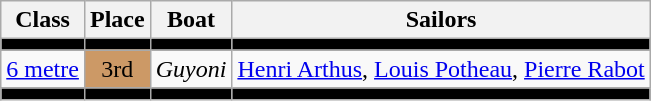<table class=wikitable>
<tr>
<th>Class</th>
<th>Place</th>
<th>Boat</th>
<th>Sailors</th>
</tr>
<tr bgcolor=black>
<td></td>
<td></td>
<td></td>
<td></td>
</tr>
<tr>
<td><a href='#'>6 metre</a></td>
<td bgcolor=cc9966 align=center>3rd</td>
<td><em>Guyoni</em></td>
<td><a href='#'>Henri Arthus</a>, <a href='#'>Louis Potheau</a>, <a href='#'>Pierre Rabot</a></td>
</tr>
<tr bgcolor=black>
<td></td>
<td></td>
<td></td>
<td></td>
</tr>
</table>
